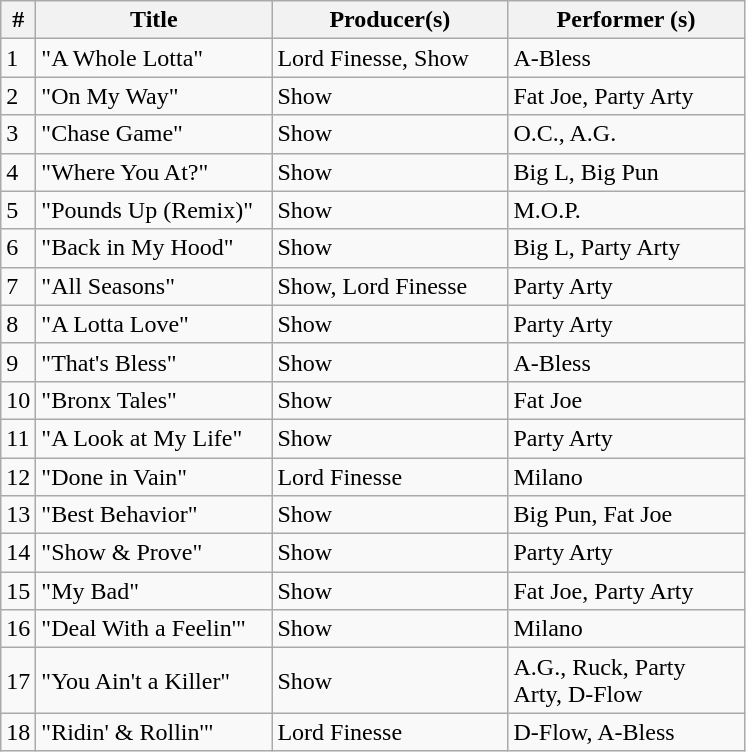<table class="wikitable">
<tr>
<th>#</th>
<th width="150">Title</th>
<th width="150">Producer(s)</th>
<th width="150">Performer (s)</th>
</tr>
<tr>
<td>1</td>
<td>"A Whole Lotta"</td>
<td>Lord Finesse, Show</td>
<td>A-Bless</td>
</tr>
<tr>
<td>2</td>
<td>"On My Way"</td>
<td>Show</td>
<td>Fat Joe, Party Arty</td>
</tr>
<tr>
<td>3</td>
<td>"Chase Game"</td>
<td>Show</td>
<td>O.C., A.G.</td>
</tr>
<tr>
<td>4</td>
<td>"Where You At?"</td>
<td>Show</td>
<td>Big L, Big Pun</td>
</tr>
<tr>
<td>5</td>
<td>"Pounds Up (Remix)"</td>
<td>Show</td>
<td>M.O.P.</td>
</tr>
<tr>
<td>6</td>
<td>"Back in My Hood"</td>
<td>Show</td>
<td>Big L, Party Arty</td>
</tr>
<tr>
<td>7</td>
<td>"All Seasons"</td>
<td>Show, Lord Finesse</td>
<td>Party Arty</td>
</tr>
<tr>
<td>8</td>
<td>"A Lotta Love"</td>
<td>Show</td>
<td>Party Arty</td>
</tr>
<tr>
<td>9</td>
<td>"That's Bless"</td>
<td>Show</td>
<td>A-Bless</td>
</tr>
<tr>
<td>10</td>
<td>"Bronx Tales"</td>
<td>Show</td>
<td>Fat Joe</td>
</tr>
<tr>
<td>11</td>
<td>"A Look at My Life"</td>
<td>Show</td>
<td>Party Arty</td>
</tr>
<tr>
<td>12</td>
<td>"Done in Vain"</td>
<td>Lord Finesse</td>
<td>Milano</td>
</tr>
<tr>
<td>13</td>
<td>"Best Behavior"</td>
<td>Show</td>
<td>Big Pun, Fat Joe</td>
</tr>
<tr>
<td>14</td>
<td>"Show & Prove"</td>
<td>Show</td>
<td>Party Arty</td>
</tr>
<tr>
<td>15</td>
<td>"My Bad"</td>
<td>Show</td>
<td>Fat Joe, Party Arty</td>
</tr>
<tr>
<td>16</td>
<td>"Deal With a Feelin'"</td>
<td>Show</td>
<td>Milano</td>
</tr>
<tr>
<td>17</td>
<td>"You Ain't a Killer"</td>
<td>Show</td>
<td>A.G., Ruck, Party Arty, D-Flow</td>
</tr>
<tr>
<td>18</td>
<td>"Ridin' & Rollin'"</td>
<td>Lord Finesse</td>
<td>D-Flow, A-Bless</td>
</tr>
</table>
